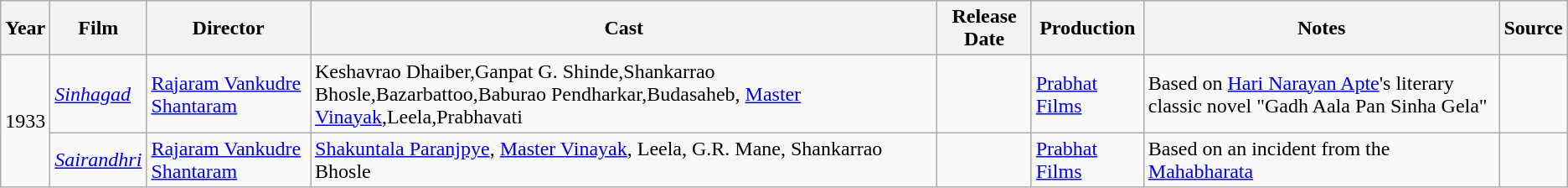<table class ="wikitable sortable collapsible">
<tr>
<th>Year</th>
<th>Film</th>
<th>Director</th>
<th class="unsortable">Cast</th>
<th>Release Date</th>
<th class="unsortable">Production</th>
<th class="unsortable">Notes</th>
<th class="unsortable">Source</th>
</tr>
<tr>
<td rowspan=2 align="center">1933</td>
<td><em><a href='#'>Sinhagad</a></em></td>
<td><a href='#'>Rajaram Vankudre Shantaram</a></td>
<td>Keshavrao Dhaiber,Ganpat G. Shinde,Shankarrao Bhosle,Bazarbattoo,Baburao Pendharkar,Budasaheb, <a href='#'>Master Vinayak</a>,Leela,Prabhavati</td>
<td></td>
<td><a href='#'>Prabhat Films</a></td>
<td>Based on <a href='#'>Hari Narayan Apte</a>'s literary classic novel "Gadh Aala Pan Sinha Gela"</td>
<td></td>
</tr>
<tr>
<td><em><a href='#'>Sairandhri</a></em></td>
<td><a href='#'>Rajaram Vankudre Shantaram</a></td>
<td><a href='#'>Shakuntala Paranjpye</a>, <a href='#'>Master Vinayak</a>, Leela, G.R. Mane, Shankarrao Bhosle</td>
<td></td>
<td><a href='#'>Prabhat Films</a></td>
<td>Based on an incident from the <a href='#'>Mahabharata</a></td>
<td></td>
</tr>
</table>
